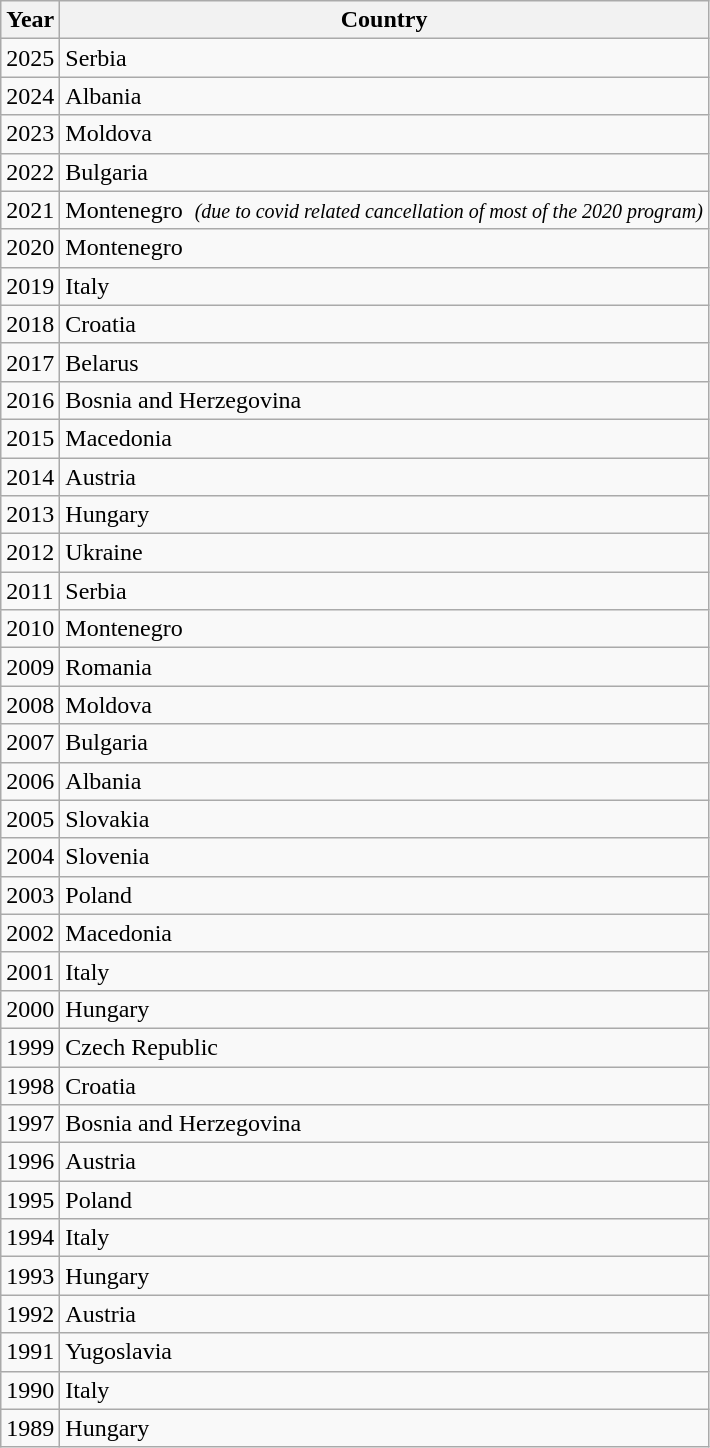<table class="wikitable sortable mw-collapsible">
<tr>
<th>Year</th>
<th>Country</th>
</tr>
<tr>
<td>2025</td>
<td>Serbia</td>
</tr>
<tr>
<td>2024</td>
<td>Albania</td>
</tr>
<tr>
<td>2023</td>
<td>Moldova</td>
</tr>
<tr>
<td>2022</td>
<td>Bulgaria</td>
</tr>
<tr>
<td>2021</td>
<td>Montenegro  <small><em>(due to covid related cancellation of most of the 2020 program)</em></small></td>
</tr>
<tr>
<td>2020</td>
<td>Montenegro</td>
</tr>
<tr>
<td>2019</td>
<td>Italy</td>
</tr>
<tr>
<td>2018</td>
<td>Croatia</td>
</tr>
<tr>
<td>2017</td>
<td>Belarus</td>
</tr>
<tr>
<td>2016</td>
<td>Bosnia and Herzegovina</td>
</tr>
<tr>
<td>2015</td>
<td>Macedonia</td>
</tr>
<tr>
<td>2014</td>
<td>Austria</td>
</tr>
<tr>
<td>2013</td>
<td>Hungary</td>
</tr>
<tr>
<td>2012</td>
<td>Ukraine</td>
</tr>
<tr>
<td>2011</td>
<td>Serbia</td>
</tr>
<tr>
<td>2010</td>
<td>Montenegro</td>
</tr>
<tr>
<td>2009</td>
<td>Romania</td>
</tr>
<tr>
<td>2008</td>
<td>Moldova</td>
</tr>
<tr>
<td>2007</td>
<td>Bulgaria</td>
</tr>
<tr>
<td>2006</td>
<td>Albania</td>
</tr>
<tr>
<td>2005</td>
<td>Slovakia</td>
</tr>
<tr>
<td>2004</td>
<td>Slovenia</td>
</tr>
<tr>
<td>2003</td>
<td>Poland</td>
</tr>
<tr>
<td>2002</td>
<td>Macedonia</td>
</tr>
<tr>
<td>2001</td>
<td>Italy</td>
</tr>
<tr>
<td>2000</td>
<td>Hungary</td>
</tr>
<tr>
<td>1999</td>
<td>Czech Republic</td>
</tr>
<tr>
<td>1998</td>
<td>Croatia</td>
</tr>
<tr>
<td>1997</td>
<td>Bosnia and Herzegovina</td>
</tr>
<tr>
<td>1996</td>
<td>Austria</td>
</tr>
<tr>
<td>1995</td>
<td>Poland</td>
</tr>
<tr>
<td>1994</td>
<td>Italy</td>
</tr>
<tr>
<td>1993</td>
<td>Hungary</td>
</tr>
<tr>
<td>1992</td>
<td>Austria</td>
</tr>
<tr>
<td>1991</td>
<td>Yugoslavia</td>
</tr>
<tr>
<td>1990</td>
<td>Italy</td>
</tr>
<tr>
<td>1989</td>
<td>Hungary</td>
</tr>
</table>
